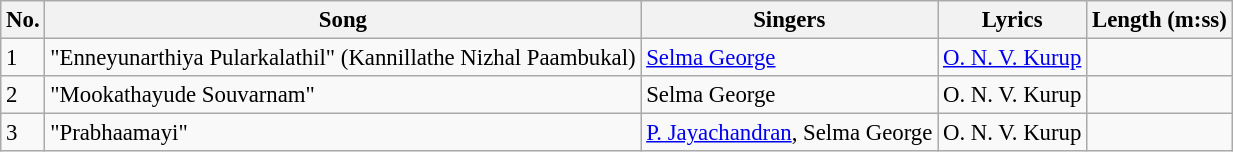<table class="wikitable" style="font-size:95%;">
<tr>
<th>No.</th>
<th>Song</th>
<th>Singers</th>
<th>Lyrics</th>
<th>Length (m:ss)</th>
</tr>
<tr>
<td>1</td>
<td>"Enneyunarthiya Pularkalathil" (Kannillathe Nizhal Paambukal)</td>
<td><a href='#'>Selma George</a></td>
<td><a href='#'>O. N. V. Kurup</a></td>
<td></td>
</tr>
<tr>
<td>2</td>
<td>"Mookathayude Souvarnam"</td>
<td>Selma George</td>
<td>O. N. V. Kurup</td>
<td></td>
</tr>
<tr>
<td>3</td>
<td>"Prabhaamayi"</td>
<td><a href='#'>P. Jayachandran</a>, Selma George</td>
<td>O. N. V. Kurup</td>
<td></td>
</tr>
</table>
